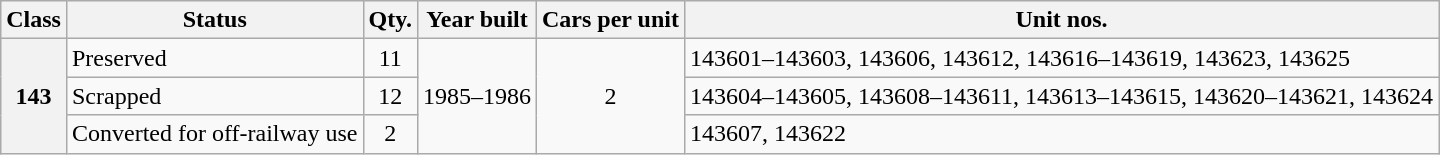<table class="wikitable">
<tr>
<th>Class</th>
<th>Status</th>
<th>Qty.</th>
<th>Year built</th>
<th>Cars per unit</th>
<th>Unit nos.</th>
</tr>
<tr>
<th rowspan="3">143</th>
<td>Preserved</td>
<td align="center">11</td>
<td rowspan="3" align="center">1985–1986</td>
<td rowspan="3" align="center">2</td>
<td>143601–143603, 143606, 143612, 143616–143619, 143623, 143625</td>
</tr>
<tr>
<td>Scrapped</td>
<td align="center">12</td>
<td>143604–143605, 143608–143611, 143613–143615, 143620–143621, 143624</td>
</tr>
<tr>
<td>Converted for off-railway use</td>
<td align="center">2</td>
<td>143607, 143622</td>
</tr>
</table>
